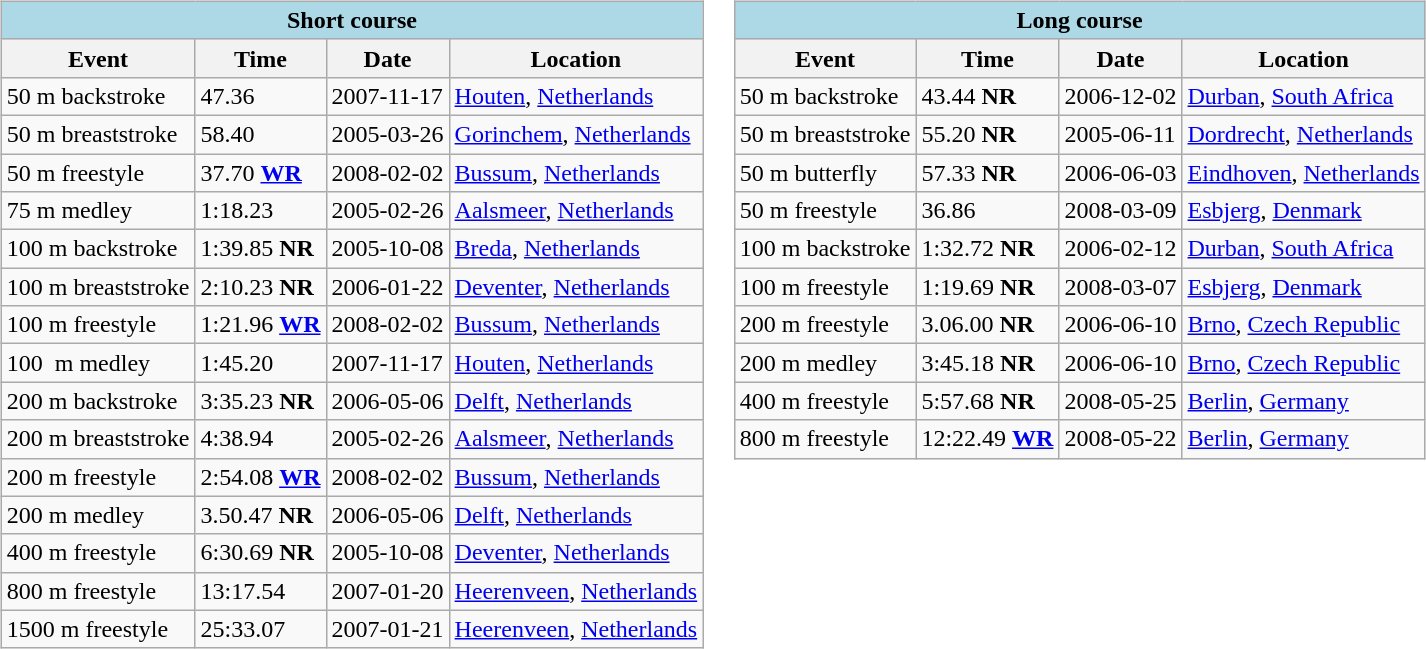<table>
<tr>
<td valign=top  align=left><br><table class="wikitable" |>
<tr>
<th colspan="4" style="background: #add8e6;">Short course</th>
</tr>
<tr>
<th>Event</th>
<th>Time</th>
<th>Date</th>
<th>Location</th>
</tr>
<tr>
<td>50 m backstroke</td>
<td>47.36</td>
<td>2007-11-17</td>
<td><a href='#'>Houten</a>, <a href='#'>Netherlands</a></td>
</tr>
<tr>
<td>50 m breaststroke</td>
<td>58.40</td>
<td>2005-03-26</td>
<td><a href='#'>Gorinchem</a>, <a href='#'>Netherlands</a></td>
</tr>
<tr>
<td>50 m freestyle</td>
<td>37.70 <strong><a href='#'>WR</a></strong></td>
<td>2008-02-02</td>
<td><a href='#'>Bussum</a>, <a href='#'>Netherlands</a></td>
</tr>
<tr>
<td>75 m medley</td>
<td>1:18.23</td>
<td>2005-02-26</td>
<td><a href='#'>Aalsmeer</a>, <a href='#'>Netherlands</a></td>
</tr>
<tr>
<td>100 m backstroke</td>
<td>1:39.85 <strong>NR</strong></td>
<td>2005-10-08</td>
<td><a href='#'>Breda</a>, <a href='#'>Netherlands</a></td>
</tr>
<tr>
<td>100 m breaststroke</td>
<td>2:10.23 <strong>NR</strong></td>
<td>2006-01-22</td>
<td><a href='#'>Deventer</a>, <a href='#'>Netherlands</a></td>
</tr>
<tr>
<td>100 m freestyle</td>
<td>1:21.96 <strong><a href='#'>WR</a></strong></td>
<td>2008-02-02</td>
<td><a href='#'>Bussum</a>, <a href='#'>Netherlands</a></td>
</tr>
<tr>
<td>100  m medley</td>
<td>1:45.20</td>
<td>2007-11-17</td>
<td><a href='#'>Houten</a>, <a href='#'>Netherlands</a></td>
</tr>
<tr>
<td>200 m backstroke</td>
<td>3:35.23 <strong>NR</strong></td>
<td>2006-05-06</td>
<td><a href='#'>Delft</a>, <a href='#'>Netherlands</a></td>
</tr>
<tr>
<td>200 m breaststroke</td>
<td>4:38.94</td>
<td>2005-02-26</td>
<td><a href='#'>Aalsmeer</a>, <a href='#'>Netherlands</a></td>
</tr>
<tr>
<td>200 m freestyle</td>
<td>2:54.08 <strong><a href='#'>WR</a></strong></td>
<td>2008-02-02</td>
<td><a href='#'>Bussum</a>, <a href='#'>Netherlands</a></td>
</tr>
<tr>
<td>200 m medley</td>
<td>3.50.47 <strong>NR</strong></td>
<td>2006-05-06</td>
<td><a href='#'>Delft</a>, <a href='#'>Netherlands</a></td>
</tr>
<tr>
<td>400 m freestyle</td>
<td>6:30.69 <strong>NR</strong></td>
<td>2005-10-08</td>
<td><a href='#'>Deventer</a>, <a href='#'>Netherlands</a></td>
</tr>
<tr>
<td>800 m freestyle</td>
<td>13:17.54</td>
<td>2007-01-20</td>
<td><a href='#'>Heerenveen</a>, <a href='#'>Netherlands</a></td>
</tr>
<tr>
<td>1500 m freestyle</td>
<td>25:33.07</td>
<td>2007-01-21</td>
<td><a href='#'>Heerenveen</a>, <a href='#'>Netherlands</a></td>
</tr>
</table>
</td>
<td valign=top  align=left><br><table class="wikitable" |>
<tr>
<th colspan="4" style="background: #add8e6;">Long course</th>
</tr>
<tr>
<th>Event</th>
<th>Time</th>
<th>Date</th>
<th>Location</th>
</tr>
<tr>
<td>50 m backstroke</td>
<td>43.44 <strong>NR</strong></td>
<td>2006-12-02</td>
<td><a href='#'>Durban</a>, <a href='#'>South Africa</a></td>
</tr>
<tr>
<td>50 m breaststroke</td>
<td>55.20 <strong>NR</strong></td>
<td>2005-06-11</td>
<td><a href='#'>Dordrecht</a>, <a href='#'>Netherlands</a></td>
</tr>
<tr>
<td>50 m butterfly</td>
<td>57.33 <strong>NR</strong></td>
<td>2006-06-03</td>
<td><a href='#'>Eindhoven</a>, <a href='#'>Netherlands</a></td>
</tr>
<tr>
<td>50 m freestyle</td>
<td>36.86</td>
<td>2008-03-09</td>
<td><a href='#'>Esbjerg</a>, <a href='#'>Denmark</a></td>
</tr>
<tr>
<td>100 m backstroke</td>
<td>1:32.72 <strong>NR</strong></td>
<td>2006-02-12</td>
<td><a href='#'>Durban</a>, <a href='#'>South Africa</a></td>
</tr>
<tr>
<td>100 m freestyle</td>
<td>1:19.69 <strong>NR</strong></td>
<td>2008-03-07</td>
<td><a href='#'>Esbjerg</a>, <a href='#'>Denmark</a></td>
</tr>
<tr>
<td>200 m freestyle</td>
<td>3.06.00 <strong>NR</strong></td>
<td>2006-06-10</td>
<td><a href='#'>Brno</a>, <a href='#'>Czech Republic</a></td>
</tr>
<tr>
<td>200 m medley</td>
<td>3:45.18 <strong>NR</strong></td>
<td>2006-06-10</td>
<td><a href='#'>Brno</a>, <a href='#'>Czech Republic</a></td>
</tr>
<tr>
<td>400 m freestyle</td>
<td>5:57.68 <strong>NR</strong></td>
<td>2008-05-25</td>
<td><a href='#'>Berlin</a>, <a href='#'>Germany</a></td>
</tr>
<tr>
<td>800 m freestyle</td>
<td>12:22.49 <strong><a href='#'>WR</a></strong></td>
<td>2008-05-22</td>
<td><a href='#'>Berlin</a>, <a href='#'>Germany</a></td>
</tr>
</table>
</td>
</tr>
</table>
